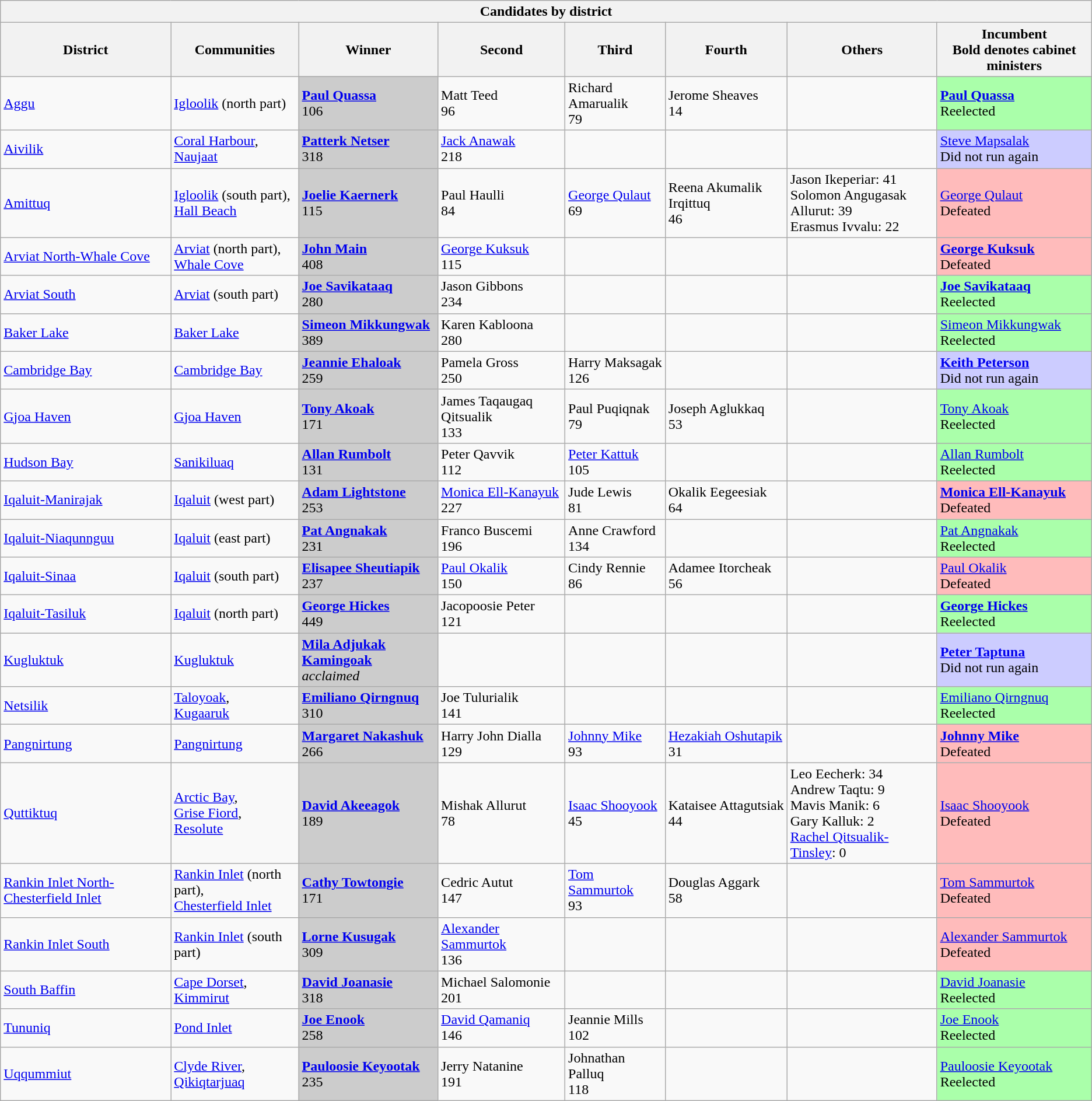<table class=wikitable>
<tr>
<th colspan=8 align=center>Candidates by district</th>
</tr>
<tr>
<th>District</th>
<th>Communities</th>
<th>Winner</th>
<th>Second</th>
<th>Third</th>
<th>Fourth</th>
<th>Others</th>
<th>Incumbent<br>Bold denotes cabinet ministers</th>
</tr>
<tr>
<td><a href='#'>Aggu</a></td>
<td><a href='#'>Igloolik</a> (north part)</td>
<td bgcolor="CCCCCC"><strong><a href='#'>Paul Quassa</a></strong><br>106</td>
<td>Matt Teed<br>96</td>
<td>Richard Amarualik<br>79</td>
<td>Jerome Sheaves<br>14</td>
<td></td>
<td bgcolor="AAFFAA"><strong><a href='#'>Paul Quassa</a></strong><br>Reelected</td>
</tr>
<tr>
<td><a href='#'>Aivilik</a></td>
<td><a href='#'>Coral Harbour</a>,<br><a href='#'>Naujaat</a></td>
<td bgcolor="CCCCCC"><strong><a href='#'>Patterk Netser</a></strong><br>318</td>
<td><a href='#'>Jack Anawak</a><br>218</td>
<td></td>
<td></td>
<td></td>
<td bgcolor="CCCCFF"><a href='#'>Steve Mapsalak</a><br>Did not run again</td>
</tr>
<tr>
<td><a href='#'>Amittuq</a></td>
<td><a href='#'>Igloolik</a> (south part),<br><a href='#'>Hall Beach</a></td>
<td bgcolor="CCCCCC"><strong><a href='#'>Joelie Kaernerk</a></strong><br>115</td>
<td>Paul Haulli<br>84</td>
<td><a href='#'>George Qulaut</a><br>69</td>
<td>Reena Akumalik Irqittuq<br>46</td>
<td>Jason Ikeperiar: 41<br>Solomon Angugasak Allurut: 39<br>Erasmus Ivvalu: 22</td>
<td bgcolor="FFBBBB"><a href='#'>George Qulaut</a><br>Defeated</td>
</tr>
<tr>
<td><a href='#'>Arviat North-Whale Cove</a></td>
<td><a href='#'>Arviat</a> (north part),<br><a href='#'>Whale Cove</a></td>
<td bgcolor="CCCCCC"><strong><a href='#'>John Main</a></strong><br>408</td>
<td><a href='#'>George Kuksuk</a><br>115</td>
<td></td>
<td></td>
<td></td>
<td bgcolor="FFBBBB"><strong><a href='#'>George Kuksuk</a></strong><br>Defeated</td>
</tr>
<tr>
<td><a href='#'>Arviat South</a></td>
<td><a href='#'>Arviat</a> (south part)</td>
<td bgcolor="CCCCCC"><strong><a href='#'>Joe Savikataaq</a></strong><br>280</td>
<td>Jason Gibbons<br>234</td>
<td></td>
<td></td>
<td></td>
<td bgcolor="AAFFAA"><strong><a href='#'>Joe Savikataaq</a></strong><br>Reelected</td>
</tr>
<tr>
<td><a href='#'>Baker Lake</a></td>
<td><a href='#'>Baker Lake</a></td>
<td bgcolor="CCCCCC"><strong><a href='#'>Simeon Mikkungwak</a></strong><br>389</td>
<td>Karen Kabloona<br>280</td>
<td></td>
<td></td>
<td></td>
<td bgcolor="AAFFAA"><a href='#'>Simeon Mikkungwak</a><br>Reelected</td>
</tr>
<tr>
<td><a href='#'>Cambridge Bay</a></td>
<td><a href='#'>Cambridge Bay</a></td>
<td bgcolor="CCCCCC"><strong><a href='#'>Jeannie Ehaloak</a></strong><br>259</td>
<td>Pamela Gross<br>250</td>
<td>Harry Maksagak<br>126</td>
<td></td>
<td></td>
<td bgcolor="CCCCFF"><strong><a href='#'>Keith Peterson</a></strong><br>Did not run again</td>
</tr>
<tr>
<td><a href='#'>Gjoa Haven</a></td>
<td><a href='#'>Gjoa Haven</a></td>
<td bgcolor="CCCCCC"><strong><a href='#'>Tony Akoak</a></strong><br>171</td>
<td>James Taqaugaq Qitsualik<br>133</td>
<td>Paul Puqiqnak<br>79</td>
<td>Joseph Aglukkaq<br>53</td>
<td></td>
<td bgcolor="AAFFAA"><a href='#'>Tony Akoak</a><br>Reelected</td>
</tr>
<tr>
<td><a href='#'>Hudson Bay</a></td>
<td><a href='#'>Sanikiluaq</a></td>
<td bgcolor="CCCCCC"><strong><a href='#'>Allan Rumbolt</a></strong><br>131</td>
<td>Peter Qavvik<br>112</td>
<td><a href='#'>Peter Kattuk</a><br>105</td>
<td></td>
<td></td>
<td bgcolor="AAFFAA"><a href='#'>Allan Rumbolt</a><br>Reelected</td>
</tr>
<tr>
<td><a href='#'>Iqaluit-Manirajak</a></td>
<td><a href='#'>Iqaluit</a> (west part)</td>
<td bgcolor="CCCCCC"><strong><a href='#'>Adam Lightstone</a></strong><br>253</td>
<td><a href='#'>Monica Ell-Kanayuk</a><br>227</td>
<td>Jude Lewis<br>81</td>
<td>Okalik Eegeesiak<br>64</td>
<td></td>
<td bgcolor="FFBBBB"><strong><a href='#'>Monica Ell-Kanayuk</a></strong><br>Defeated</td>
</tr>
<tr>
<td><a href='#'>Iqaluit-Niaqunnguu</a></td>
<td><a href='#'>Iqaluit</a> (east part)</td>
<td bgcolor="CCCCCC"><strong><a href='#'>Pat Angnakak</a></strong><br>231</td>
<td>Franco Buscemi<br>196</td>
<td>Anne Crawford<br>134</td>
<td></td>
<td></td>
<td bgcolor="AAFFAA"><a href='#'>Pat Angnakak</a><br>Reelected</td>
</tr>
<tr>
<td><a href='#'>Iqaluit-Sinaa</a></td>
<td><a href='#'>Iqaluit</a> (south part)</td>
<td bgcolor="CCCCCC"><strong><a href='#'>Elisapee Sheutiapik</a></strong><br>237</td>
<td><a href='#'>Paul Okalik</a><br>150</td>
<td>Cindy Rennie<br>86</td>
<td>Adamee Itorcheak<br>56</td>
<td></td>
<td bgcolor="FFBBBB"><a href='#'>Paul Okalik</a><br>Defeated</td>
</tr>
<tr>
<td><a href='#'>Iqaluit-Tasiluk</a></td>
<td><a href='#'>Iqaluit</a> (north part)</td>
<td bgcolor="CCCCCC"><strong><a href='#'>George Hickes</a></strong><br>449</td>
<td>Jacopoosie Peter<br>121</td>
<td></td>
<td></td>
<td></td>
<td bgcolor="AAFFAA"><strong><a href='#'>George Hickes</a></strong><br>Reelected</td>
</tr>
<tr>
<td><a href='#'>Kugluktuk</a></td>
<td><a href='#'>Kugluktuk</a></td>
<td bgcolor="CCCCCC"><strong><a href='#'>Mila Adjukak Kamingoak</a></strong><br><em>acclaimed</em></td>
<td></td>
<td></td>
<td></td>
<td></td>
<td bgcolor="CCCCFF"><strong><a href='#'>Peter Taptuna</a></strong><br>Did not run again</td>
</tr>
<tr>
<td><a href='#'>Netsilik</a></td>
<td><a href='#'>Taloyoak</a>,<br><a href='#'>Kugaaruk</a></td>
<td bgcolor="CCCCCC"><strong><a href='#'>Emiliano Qirngnuq</a></strong><br>310</td>
<td>Joe Tulurialik<br>141</td>
<td></td>
<td></td>
<td></td>
<td bgcolor="AAFFAA"><a href='#'>Emiliano Qirngnuq</a><br>Reelected</td>
</tr>
<tr>
<td><a href='#'>Pangnirtung</a></td>
<td><a href='#'>Pangnirtung</a></td>
<td bgcolor="CCCCCC"><strong><a href='#'>Margaret Nakashuk</a></strong><br>266</td>
<td>Harry John Dialla<br>129</td>
<td><a href='#'>Johnny Mike</a><br>93</td>
<td><a href='#'>Hezakiah Oshutapik</a><br>31</td>
<td></td>
<td bgcolor="FFBBBB"><strong><a href='#'>Johnny Mike</a></strong><br>Defeated</td>
</tr>
<tr>
<td><a href='#'>Quttiktuq</a></td>
<td><a href='#'>Arctic Bay</a>,<br><a href='#'>Grise Fiord</a>,<br><a href='#'>Resolute</a></td>
<td bgcolor="CCCCCC"><strong><a href='#'>David Akeeagok</a></strong><br>189</td>
<td>Mishak Allurut<br>78</td>
<td><a href='#'>Isaac Shooyook</a><br>45</td>
<td>Kataisee Attagutsiak<br>44</td>
<td>Leo Eecherk: 34<br>Andrew Taqtu: 9<br>Mavis Manik: 6<br>Gary Kalluk: 2<br><a href='#'>Rachel Qitsualik-Tinsley</a>: 0</td>
<td bgcolor="FFBBBB"><a href='#'>Isaac Shooyook</a><br>Defeated</td>
</tr>
<tr>
<td><a href='#'>Rankin Inlet North-Chesterfield Inlet</a></td>
<td><a href='#'>Rankin Inlet</a> (north part),<br><a href='#'>Chesterfield Inlet</a></td>
<td bgcolor="CCCCCC"><strong><a href='#'>Cathy Towtongie</a></strong><br>171</td>
<td>Cedric Autut<br>147</td>
<td><a href='#'>Tom Sammurtok</a><br>93</td>
<td>Douglas Aggark<br>58</td>
<td></td>
<td bgcolor="FFBBBB"><a href='#'>Tom Sammurtok</a><br>Defeated</td>
</tr>
<tr>
<td><a href='#'>Rankin Inlet South</a></td>
<td><a href='#'>Rankin Inlet</a> (south part)</td>
<td bgcolor="CCCCCC"><strong><a href='#'>Lorne Kusugak</a></strong><br>309</td>
<td><a href='#'>Alexander Sammurtok</a><br>136</td>
<td></td>
<td></td>
<td></td>
<td bgcolor="FFBBBB"><a href='#'>Alexander Sammurtok</a><br>Defeated</td>
</tr>
<tr>
<td><a href='#'>South Baffin</a></td>
<td><a href='#'>Cape Dorset</a>,<br><a href='#'>Kimmirut</a></td>
<td bgcolor="CCCCCC"><strong><a href='#'>David Joanasie</a></strong><br>318</td>
<td>Michael Salomonie<br>201</td>
<td></td>
<td></td>
<td></td>
<td bgcolor="AAFFAA"><a href='#'>David Joanasie</a><br>Reelected</td>
</tr>
<tr>
<td><a href='#'>Tununiq</a></td>
<td><a href='#'>Pond Inlet</a></td>
<td bgcolor="CCCCCC"><strong><a href='#'>Joe Enook</a></strong><br>258</td>
<td><a href='#'>David Qamaniq</a><br>146</td>
<td>Jeannie Mills<br>102</td>
<td></td>
<td></td>
<td bgcolor="AAFFAA"><a href='#'>Joe Enook</a><br>Reelected</td>
</tr>
<tr>
<td><a href='#'>Uqqummiut</a></td>
<td><a href='#'>Clyde River</a>,<br><a href='#'>Qikiqtarjuaq</a></td>
<td bgcolor="CCCCCC"><strong><a href='#'>Pauloosie Keyootak</a></strong><br>235</td>
<td>Jerry Natanine<br>191</td>
<td>Johnathan Palluq<br>118</td>
<td></td>
<td></td>
<td bgcolor="AAFFAA"><a href='#'>Pauloosie Keyootak</a><br>Reelected</td>
</tr>
</table>
